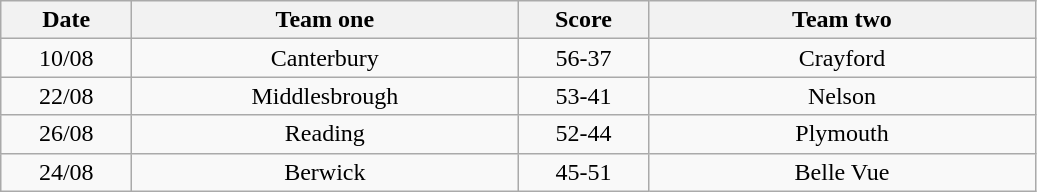<table class="wikitable" style="text-align: center">
<tr>
<th width=80>Date</th>
<th width=250>Team one</th>
<th width=80>Score</th>
<th width=250>Team two</th>
</tr>
<tr>
<td>10/08</td>
<td>Canterbury</td>
<td>56-37</td>
<td>Crayford</td>
</tr>
<tr>
<td>22/08</td>
<td>Middlesbrough</td>
<td>53-41</td>
<td>Nelson</td>
</tr>
<tr>
<td>26/08</td>
<td>Reading</td>
<td>52-44</td>
<td>Plymouth</td>
</tr>
<tr>
<td>24/08</td>
<td>Berwick</td>
<td>45-51</td>
<td>Belle Vue</td>
</tr>
</table>
